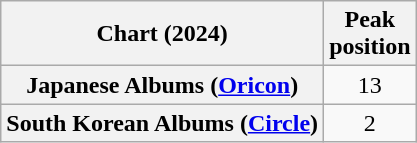<table class="wikitable sortable plainrowheaders" style="text-align:center">
<tr>
<th scope="col">Chart (2024)</th>
<th scope="col">Peak<br>position</th>
</tr>
<tr>
<th scope="row">Japanese Albums (<a href='#'>Oricon</a>)</th>
<td>13</td>
</tr>
<tr>
<th scope="row">South Korean Albums (<a href='#'>Circle</a>)</th>
<td>2</td>
</tr>
</table>
